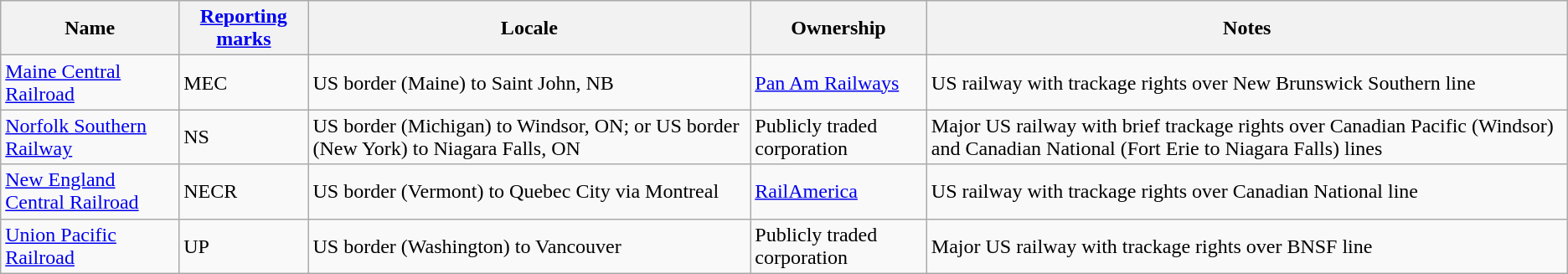<table class="wikitable sortable" border="1">
<tr>
<th>Name</th>
<th><a href='#'>Reporting marks</a></th>
<th>Locale</th>
<th>Ownership</th>
<th>Notes</th>
</tr>
<tr>
<td><a href='#'>Maine Central Railroad</a></td>
<td>MEC</td>
<td>US border (Maine) to Saint John, NB</td>
<td><a href='#'>Pan Am Railways</a></td>
<td>US railway with trackage rights over New Brunswick Southern line</td>
</tr>
<tr>
<td><a href='#'>Norfolk Southern Railway</a></td>
<td>NS</td>
<td>US border (Michigan) to Windsor, ON; or US border (New York) to Niagara Falls, ON</td>
<td>Publicly traded corporation</td>
<td>Major US railway with brief trackage rights over Canadian Pacific (Windsor) and Canadian National (Fort Erie to Niagara Falls) lines</td>
</tr>
<tr>
<td><a href='#'>New England Central Railroad</a></td>
<td>NECR</td>
<td>US border (Vermont) to Quebec City via Montreal</td>
<td><a href='#'>RailAmerica</a></td>
<td>US railway with trackage rights over Canadian National line</td>
</tr>
<tr>
<td><a href='#'>Union Pacific Railroad</a></td>
<td>UP</td>
<td>US border (Washington) to Vancouver</td>
<td>Publicly traded corporation</td>
<td>Major US railway with trackage rights over BNSF line</td>
</tr>
</table>
